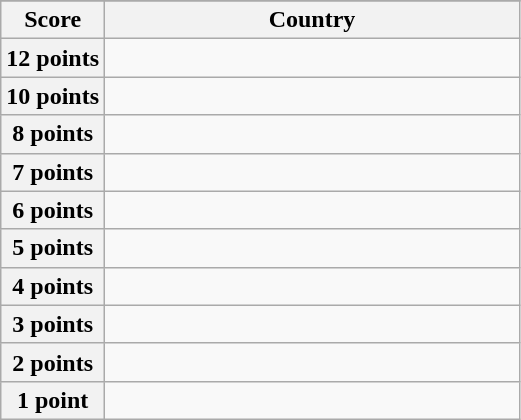<table class="wikitable">
<tr>
</tr>
<tr>
<th scope="col" width="20%">Score</th>
<th scope="col">Country</th>
</tr>
<tr>
<th scope="row">12 points</th>
<td></td>
</tr>
<tr>
<th scope="row">10 points</th>
<td></td>
</tr>
<tr>
<th scope="row">8 points</th>
<td></td>
</tr>
<tr>
<th scope="row">7 points</th>
<td></td>
</tr>
<tr>
<th scope="row">6 points</th>
<td></td>
</tr>
<tr>
<th scope="row">5 points</th>
<td></td>
</tr>
<tr>
<th scope="row">4 points</th>
<td></td>
</tr>
<tr>
<th scope="row">3 points</th>
<td></td>
</tr>
<tr>
<th scope="row">2 points</th>
<td></td>
</tr>
<tr>
<th scope="row">1 point</th>
<td></td>
</tr>
</table>
